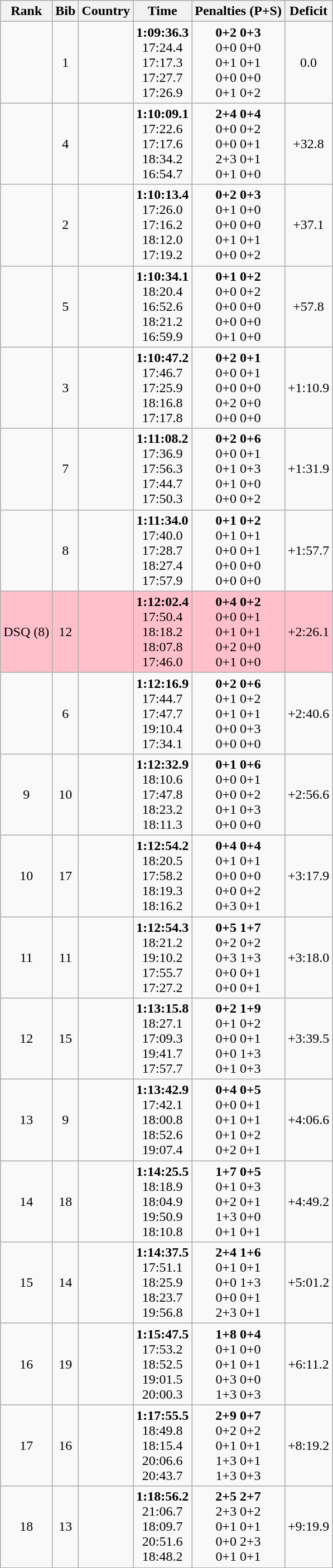<table class="wikitable sortable" style="text-align:center">
<tr>
<th>Rank</th>
<th>Bib</th>
<th>Country</th>
<th>Time</th>
<th>Penalties (P+S)</th>
<th>Deficit</th>
</tr>
<tr>
<td></td>
<td>1</td>
<td align=left></td>
<td><strong>1:09:36.3</strong><br>17:24.4<br>17:17.3<br>17:27.7<br>17:26.9</td>
<td><strong> 0+2 0+3</strong><br> 0+0 0+0<br>0+1 0+1<br>0+0 0+0<br>0+1 0+2</td>
<td>0.0</td>
</tr>
<tr>
<td></td>
<td>4</td>
<td align=left></td>
<td><strong>1:10:09.1</strong><br>17:22.6<br>17:17.6<br>18:34.2<br>16:54.7</td>
<td><strong> 2+4 0+4</strong><br> 0+0 0+2<br>0+0 0+1<br>2+3 0+1<br>0+1 0+0</td>
<td>+32.8</td>
</tr>
<tr>
<td></td>
<td>2</td>
<td align=left></td>
<td><strong>1:10:13.4</strong> <br>17:26.0<br>17:16.2<br>18:12.0<br>17:19.2</td>
<td><strong> 0+2 0+3</strong><br> 0+1 0+0<br>0+0 0+0<br>0+1 0+1<br>0+0 0+2</td>
<td>+37.1</td>
</tr>
<tr>
<td></td>
<td>5</td>
<td align=left></td>
<td><strong>1:10:34.1</strong><br>18:20.4<br>16:52.6<br>18:21.2<br>16:59.9</td>
<td><strong> 0+1 0+2</strong><br> 0+0 0+2<br>0+0 0+0<br>0+0 0+0<br>0+1 0+0</td>
<td>+57.8</td>
</tr>
<tr>
<td></td>
<td>3</td>
<td align=left></td>
<td><strong> 1:10:47.2</strong><br>17:46.7<br>17:25.9<br>18:16.8<br>17:17.8</td>
<td><strong> 0+2 0+1</strong><br> 0+0 0+1<br>0+0 0+0<br>0+2 0+0<br>0+0 0+0</td>
<td>+1:10.9</td>
</tr>
<tr>
<td></td>
<td>7</td>
<td align=left></td>
<td><strong>1:11:08.2</strong><br>17:36.9<br>17:56.3<br>17:44.7<br>17:50.3</td>
<td><strong> 0+2 0+6</strong><br> 0+0 0+1<br>0+1 0+3<br>0+1 0+0<br>0+0 0+2</td>
<td>+1:31.9</td>
</tr>
<tr>
<td></td>
<td>8</td>
<td align=left></td>
<td><strong>1:11:34.0</strong><br>17:40.0<br> 17:28.7<br>18:27.4<br>17:57.9</td>
<td><strong> 0+1 0+2</strong><br> 0+1 0+1<br>0+0 0+1<br>0+0 0+0<br>0+0 0+0</td>
<td>+1:57.7</td>
</tr>
<tr bgcolor=pink>
<td>DSQ (8)</td>
<td>12</td>
<td align=left></td>
<td><strong>1:12:02.4</strong><br>17:50.4<br>18:18.2<br>18:07.8<br>17:46.0</td>
<td><strong> 0+4 0+2</strong><br> 0+0 0+1<br>0+1 0+1<br>0+2 0+0<br>0+1 0+0</td>
<td>+2:26.1</td>
</tr>
<tr>
<td></td>
<td>6</td>
<td align=left></td>
<td><strong>1:12:16.9</strong><br>17:44.7<br>17:47.7<br>19:10.4<br>17:34.1</td>
<td><strong> 0+2 0+6</strong><br> 0+1 0+2<br>0+1 0+1<br>0+0 0+3<br>0+0 0+0</td>
<td>+2:40.6</td>
</tr>
<tr>
<td>9</td>
<td>10</td>
<td align=left></td>
<td><strong>1:12:32.9</strong><br>18:10.6<br>17:47.8<br>18:23.2<br>18:11.3</td>
<td><strong> 0+1 0+6</strong><br> 0+0 0+1<br>0+0 0+2<br>0+1 0+3<br>0+0 0+0</td>
<td>+2:56.6</td>
</tr>
<tr>
<td>10</td>
<td>17</td>
<td align=left></td>
<td><strong>1:12:54.2</strong><br>18:20.5<br>17:58.2<br>18:19.3<br>18:16.2</td>
<td><strong> 0+4 0+4</strong><br> 0+1 0+1<br>0+0 0+0<br>0+0 0+2<br>0+3 0+1</td>
<td>+3:17.9</td>
</tr>
<tr>
<td>11</td>
<td>11</td>
<td align=left></td>
<td><strong> 1:12:54.3</strong><br>18:21.2<br>19:10.2<br>17:55.7<br>17:27.2</td>
<td><strong> 0+5 1+7</strong><br> 0+2 0+2<br>0+3 1+3<br>0+0 0+1<br>0+0 0+1</td>
<td>+3:18.0</td>
</tr>
<tr>
<td>12</td>
<td>15</td>
<td align=left></td>
<td><strong>1:13:15.8</strong><br>18:27.1<br>17:09.3<br>19:41.7<br>17:57.7</td>
<td><strong> 0+2 1+9</strong><br> 0+1 0+2<br>0+0 0+1<br>0+0 1+3<br>0+1 0+3</td>
<td>+3:39.5</td>
</tr>
<tr>
<td>13</td>
<td>9</td>
<td align=left></td>
<td><strong>1:13:42.9</strong><br>17:42.1<br>18:00.8<br>18:52.6<br>19:07.4</td>
<td><strong> 0+4 0+5</strong><br> 0+0 0+1<br>0+1 0+1<br>0+1 0+2<br>0+2 0+1</td>
<td>+4:06.6</td>
</tr>
<tr>
<td>14</td>
<td>18</td>
<td align=left></td>
<td><strong>1:14:25.5</strong><br>18:18.9<br>18:04.9<br>19:50.9<br>18:10.8</td>
<td><strong> 1+7 0+5</strong><br> 0+1 0+3<br>0+2 0+1<br>1+3 0+0<br>0+1 0+1</td>
<td>+4:49.2</td>
</tr>
<tr>
<td>15</td>
<td>14</td>
<td align=left></td>
<td><strong>1:14:37.5</strong><br>17:51.1<br>18:25.9<br>18:23.7<br>19:56.8</td>
<td><strong> 2+4 1+6</strong><br> 0+1 0+1<br>0+0 1+3<br>0+0 0+1<br>2+3 0+1</td>
<td>+5:01.2</td>
</tr>
<tr>
<td>16</td>
<td>19</td>
<td align=left></td>
<td><strong>1:15:47.5</strong><br>17:53.2<br>18:52.5<br>19:01.5<br>20:00.3</td>
<td><strong> 1+8 0+4</strong><br> 0+1 0+0<br>0+1 0+1<br>0+3 0+0<br>1+3 0+3</td>
<td>+6:11.2</td>
</tr>
<tr>
<td>17</td>
<td>16</td>
<td align=left></td>
<td><strong>1:17:55.5</strong><br> 18:49.8<br>18:15.4<br>20:06.6<br>20:43.7</td>
<td><strong> 2+9 0+7</strong><br> 0+2 0+2<br>0+1 0+1<br>1+3 0+1<br>1+3 0+3</td>
<td>+8:19.2</td>
</tr>
<tr>
<td>18</td>
<td>13</td>
<td align=left></td>
<td><strong>1:18:56.2</strong><br>21:06.7<br>18:09.7<br>20:51.6<br>18:48.2</td>
<td><strong> 2+5 2+7</strong><br> 2+3 0+2<br>0+1 0+1<br>0+0 2+3<br>0+1 0+1</td>
<td>+9:19.9</td>
</tr>
</table>
